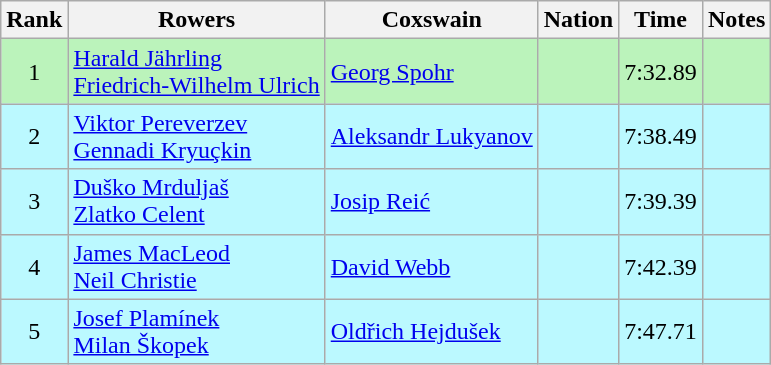<table class="wikitable sortable" style="text-align:center">
<tr>
<th>Rank</th>
<th>Rowers</th>
<th>Coxswain</th>
<th>Nation</th>
<th>Time</th>
<th>Notes</th>
</tr>
<tr bgcolor=bbf3bb>
<td>1</td>
<td align=left><a href='#'>Harald Jährling</a><br> <a href='#'>Friedrich-Wilhelm Ulrich</a></td>
<td align=left><a href='#'>Georg Spohr</a></td>
<td align=left></td>
<td>7:32.89</td>
<td></td>
</tr>
<tr bgcolor=bbf9ff>
<td>2</td>
<td align=left><a href='#'>Viktor Pereverzev</a><br> <a href='#'>Gennadi Kryuçkin</a></td>
<td align=left><a href='#'>Aleksandr Lukyanov</a></td>
<td align=left></td>
<td>7:38.49</td>
<td></td>
</tr>
<tr bgcolor=bbf9ff>
<td>3</td>
<td align=left><a href='#'>Duško Mrduljaš</a><br> <a href='#'>Zlatko Celent</a></td>
<td align=left><a href='#'>Josip Reić</a></td>
<td align=left></td>
<td>7:39.39</td>
<td></td>
</tr>
<tr bgcolor=bbf9ff>
<td>4</td>
<td align=left><a href='#'>James MacLeod</a><br><a href='#'>Neil Christie</a></td>
<td align=left><a href='#'>David Webb</a></td>
<td align=left></td>
<td>7:42.39</td>
<td></td>
</tr>
<tr bgcolor=bbf9ff>
<td>5</td>
<td align=left><a href='#'>Josef Plamínek</a><br><a href='#'>Milan Škopek</a></td>
<td align=left><a href='#'>Oldřich Hejdušek</a></td>
<td align=left></td>
<td>7:47.71</td>
<td></td>
</tr>
</table>
